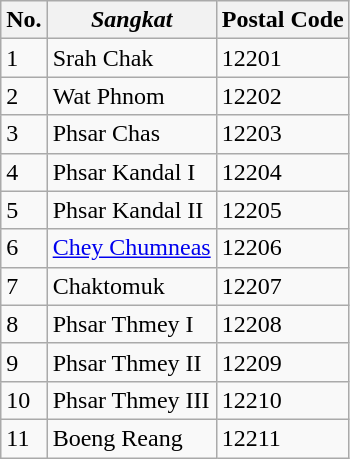<table class="wikitable">
<tr>
<th>No.</th>
<th><em>Sangkat</em></th>
<th>Postal Code</th>
</tr>
<tr>
<td>1</td>
<td>Srah Chak</td>
<td>12201</td>
</tr>
<tr>
<td>2</td>
<td>Wat Phnom</td>
<td>12202</td>
</tr>
<tr>
<td>3</td>
<td>Phsar Chas</td>
<td>12203</td>
</tr>
<tr>
<td>4</td>
<td>Phsar Kandal I</td>
<td>12204</td>
</tr>
<tr>
<td>5</td>
<td>Phsar Kandal II</td>
<td>12205</td>
</tr>
<tr>
<td>6</td>
<td><a href='#'>Chey Chumneas</a></td>
<td>12206</td>
</tr>
<tr>
<td>7</td>
<td>Chaktomuk</td>
<td>12207</td>
</tr>
<tr>
<td>8</td>
<td>Phsar Thmey I</td>
<td>12208</td>
</tr>
<tr>
<td>9</td>
<td>Phsar Thmey II</td>
<td>12209</td>
</tr>
<tr>
<td>10</td>
<td>Phsar Thmey III</td>
<td>12210</td>
</tr>
<tr>
<td>11</td>
<td>Boeng Reang</td>
<td>12211</td>
</tr>
</table>
